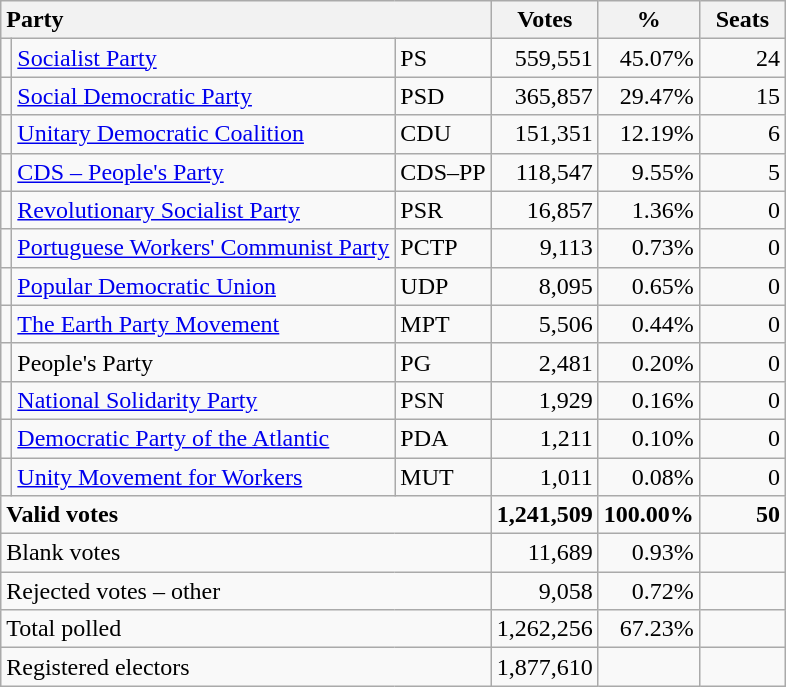<table class="wikitable" border="1" style="text-align:right;">
<tr>
<th style="text-align:left;" colspan=3>Party</th>
<th align=center width="50">Votes</th>
<th align=center width="50">%</th>
<th align=center width="50">Seats</th>
</tr>
<tr>
<td></td>
<td align=left><a href='#'>Socialist Party</a></td>
<td align=left>PS</td>
<td>559,551</td>
<td>45.07%</td>
<td>24</td>
</tr>
<tr>
<td></td>
<td align=left><a href='#'>Social Democratic Party</a></td>
<td align=left>PSD</td>
<td>365,857</td>
<td>29.47%</td>
<td>15</td>
</tr>
<tr>
<td></td>
<td align=left style="white-space: nowrap;"><a href='#'>Unitary Democratic Coalition</a></td>
<td align=left>CDU</td>
<td>151,351</td>
<td>12.19%</td>
<td>6</td>
</tr>
<tr>
<td></td>
<td align=left><a href='#'>CDS – People's Party</a></td>
<td align=left style="white-space: nowrap;">CDS–PP</td>
<td>118,547</td>
<td>9.55%</td>
<td>5</td>
</tr>
<tr>
<td></td>
<td align=left><a href='#'>Revolutionary Socialist Party</a></td>
<td align=left>PSR</td>
<td>16,857</td>
<td>1.36%</td>
<td>0</td>
</tr>
<tr>
<td></td>
<td align=left><a href='#'>Portuguese Workers' Communist Party</a></td>
<td align=left>PCTP</td>
<td>9,113</td>
<td>0.73%</td>
<td>0</td>
</tr>
<tr>
<td></td>
<td align=left><a href='#'>Popular Democratic Union</a></td>
<td align=left>UDP</td>
<td>8,095</td>
<td>0.65%</td>
<td>0</td>
</tr>
<tr>
<td></td>
<td align=left><a href='#'>The Earth Party Movement</a></td>
<td align=left>MPT</td>
<td>5,506</td>
<td>0.44%</td>
<td>0</td>
</tr>
<tr>
<td></td>
<td align=left>People's Party</td>
<td align=left>PG</td>
<td>2,481</td>
<td>0.20%</td>
<td>0</td>
</tr>
<tr>
<td></td>
<td align=left><a href='#'>National Solidarity Party</a></td>
<td align=left>PSN</td>
<td>1,929</td>
<td>0.16%</td>
<td>0</td>
</tr>
<tr>
<td></td>
<td align=left><a href='#'>Democratic Party of the Atlantic</a></td>
<td align=left>PDA</td>
<td>1,211</td>
<td>0.10%</td>
<td>0</td>
</tr>
<tr>
<td></td>
<td align=left><a href='#'>Unity Movement for Workers</a></td>
<td align=left>MUT</td>
<td>1,011</td>
<td>0.08%</td>
<td>0</td>
</tr>
<tr style="font-weight:bold">
<td align=left colspan=3>Valid votes</td>
<td>1,241,509</td>
<td>100.00%</td>
<td>50</td>
</tr>
<tr>
<td align=left colspan=3>Blank votes</td>
<td>11,689</td>
<td>0.93%</td>
<td></td>
</tr>
<tr>
<td align=left colspan=3>Rejected votes – other</td>
<td>9,058</td>
<td>0.72%</td>
<td></td>
</tr>
<tr>
<td align=left colspan=3>Total polled</td>
<td>1,262,256</td>
<td>67.23%</td>
<td></td>
</tr>
<tr>
<td align=left colspan=3>Registered electors</td>
<td>1,877,610</td>
<td></td>
<td></td>
</tr>
</table>
